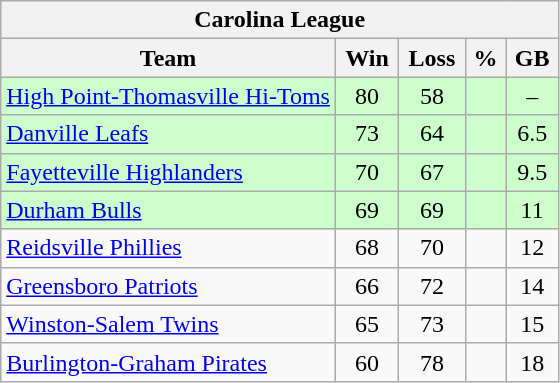<table class="wikitable">
<tr>
<th colspan="5">Carolina League</th>
</tr>
<tr>
<th width="60%">Team</th>
<th>Win</th>
<th>Loss</th>
<th>%</th>
<th>GB</th>
</tr>
<tr align=center bgcolor=ccffcc>
<td align=left><a href='#'>High Point-Thomasville Hi-Toms</a></td>
<td>80</td>
<td>58</td>
<td></td>
<td>–</td>
</tr>
<tr align=center bgcolor=ccffcc>
<td align=left><a href='#'>Danville Leafs</a></td>
<td>73</td>
<td>64</td>
<td></td>
<td>6.5</td>
</tr>
<tr align=center bgcolor=ccffcc>
<td align=left><a href='#'>Fayetteville Highlanders</a></td>
<td>70</td>
<td>67</td>
<td></td>
<td>9.5</td>
</tr>
<tr align=center bgcolor=ccffcc>
<td align=left><a href='#'>Durham Bulls</a></td>
<td>69</td>
<td>69</td>
<td></td>
<td>11</td>
</tr>
<tr align=center>
<td align=left><a href='#'>Reidsville Phillies</a></td>
<td>68</td>
<td>70</td>
<td></td>
<td>12</td>
</tr>
<tr align=center>
<td align=left><a href='#'>Greensboro Patriots</a></td>
<td>66</td>
<td>72</td>
<td></td>
<td>14</td>
</tr>
<tr align=center>
<td align=left><a href='#'>Winston-Salem Twins</a></td>
<td>65</td>
<td>73</td>
<td></td>
<td>15</td>
</tr>
<tr align=center>
<td align=left><a href='#'>Burlington-Graham Pirates</a></td>
<td>60</td>
<td>78</td>
<td></td>
<td>18</td>
</tr>
</table>
